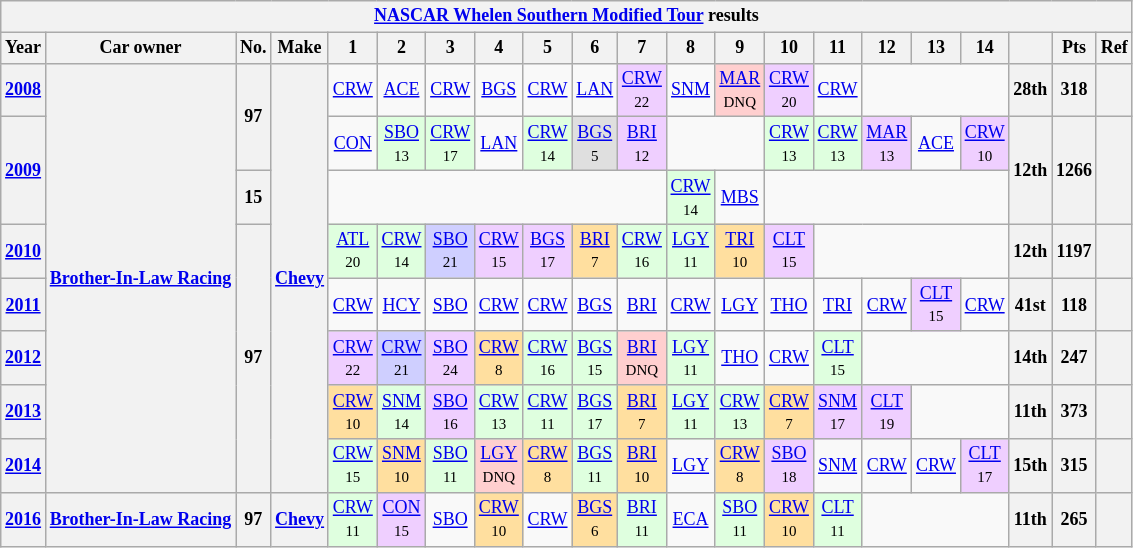<table class="wikitable" style="text-align:center; font-size:75%">
<tr>
<th colspan=21><a href='#'>NASCAR Whelen Southern Modified Tour</a> results</th>
</tr>
<tr>
<th>Year</th>
<th>Car owner</th>
<th>No.</th>
<th>Make</th>
<th>1</th>
<th>2</th>
<th>3</th>
<th>4</th>
<th>5</th>
<th>6</th>
<th>7</th>
<th>8</th>
<th>9</th>
<th>10</th>
<th>11</th>
<th>12</th>
<th>13</th>
<th>14</th>
<th></th>
<th>Pts</th>
<th>Ref</th>
</tr>
<tr>
<th><a href='#'>2008</a></th>
<th rowspan=8><a href='#'>Brother-In-Law Racing</a></th>
<th rowspan=2>97</th>
<th rowspan=8><a href='#'>Chevy</a></th>
<td><a href='#'>CRW</a></td>
<td><a href='#'>ACE</a></td>
<td><a href='#'>CRW</a></td>
<td><a href='#'>BGS</a></td>
<td><a href='#'>CRW</a></td>
<td><a href='#'>LAN</a></td>
<td style="background:#EFCFFF;"><a href='#'>CRW</a><br><small>22</small></td>
<td><a href='#'>SNM</a></td>
<td style="background-color:#FFCFCF"><a href='#'>MAR</a><br><small>DNQ</small></td>
<td style="background:#EFCFFF;"><a href='#'>CRW</a><br><small>20</small></td>
<td><a href='#'>CRW</a></td>
<td colspan=3></td>
<th>28th</th>
<th>318</th>
<th></th>
</tr>
<tr>
<th rowspan=2><a href='#'>2009</a></th>
<td><a href='#'>CON</a></td>
<td style="background:#DFFFDF;"><a href='#'>SBO</a><br><small>13</small></td>
<td style="background:#DFFFDF;"><a href='#'>CRW</a><br><small>17</small></td>
<td><a href='#'>LAN</a></td>
<td style="background:#DFFFDF;"><a href='#'>CRW</a><br><small>14</small></td>
<td style="background:#DFDFDF;"><a href='#'>BGS</a><br><small>5</small></td>
<td style="background:#EFCFFF;"><a href='#'>BRI</a><br><small>12</small></td>
<td colspan=2></td>
<td style="background:#DFFFDF;"><a href='#'>CRW</a><br><small>13</small></td>
<td style="background:#DFFFDF;"><a href='#'>CRW</a><br><small>13</small></td>
<td style="background:#EFCFFF;"><a href='#'>MAR</a><br><small>13</small></td>
<td><a href='#'>ACE</a></td>
<td style="background:#EFCFFF;"><a href='#'>CRW</a><br><small>10</small></td>
<th rowspan=2>12th</th>
<th rowspan=2>1266</th>
<th rowspan=2></th>
</tr>
<tr>
<th>15</th>
<td colspan=7></td>
<td style="background:#DFFFDF;"><a href='#'>CRW</a><br><small>14</small></td>
<td><a href='#'>MBS</a></td>
<td colspan=5></td>
</tr>
<tr>
<th><a href='#'>2010</a></th>
<th rowspan=5>97</th>
<td style="background:#DFFFDF;"><a href='#'>ATL</a><br><small>20</small></td>
<td style="background:#DFFFDF;"><a href='#'>CRW</a><br><small>14</small></td>
<td style="background:#CFCFFF;"><a href='#'>SBO</a><br><small>21</small></td>
<td style="background:#EFCFFF;"><a href='#'>CRW</a><br><small>15</small></td>
<td style="background:#EFCFFF;"><a href='#'>BGS</a><br><small>17</small></td>
<td style="background:#FFDF9F;"><a href='#'>BRI</a><br><small>7</small></td>
<td style="background:#DFFFDF;"><a href='#'>CRW</a><br><small>16</small></td>
<td style="background:#DFFFDF;"><a href='#'>LGY</a><br><small>11</small></td>
<td style="background:#FFDF9F;"><a href='#'>TRI</a><br><small>10</small></td>
<td style="background:#EFCFFF;"><a href='#'>CLT</a><br><small>15</small></td>
<td colspan=4></td>
<th>12th</th>
<th>1197</th>
<th></th>
</tr>
<tr>
<th><a href='#'>2011</a></th>
<td><a href='#'>CRW</a></td>
<td><a href='#'>HCY</a></td>
<td><a href='#'>SBO</a></td>
<td><a href='#'>CRW</a></td>
<td><a href='#'>CRW</a></td>
<td><a href='#'>BGS</a></td>
<td><a href='#'>BRI</a></td>
<td><a href='#'>CRW</a></td>
<td><a href='#'>LGY</a></td>
<td><a href='#'>THO</a></td>
<td><a href='#'>TRI</a></td>
<td><a href='#'>CRW</a></td>
<td style="background:#EFCFFF;"><a href='#'>CLT</a><br><small>15</small></td>
<td><a href='#'>CRW</a></td>
<th>41st</th>
<th>118</th>
<th></th>
</tr>
<tr>
<th><a href='#'>2012</a></th>
<td style="background:#EFCFFF;"><a href='#'>CRW</a><br><small>22</small></td>
<td style="background:#CFCFFF;"><a href='#'>CRW</a><br><small>21</small></td>
<td style="background:#EFCFFF;"><a href='#'>SBO</a><br><small>24</small></td>
<td style="background:#FFDF9F;"><a href='#'>CRW</a><br><small>8</small></td>
<td style="background:#DFFFDF;"><a href='#'>CRW</a><br><small>16</small></td>
<td style="background:#DFFFDF;"><a href='#'>BGS</a><br><small>15</small></td>
<td style="background:#FFCFCF;"><a href='#'>BRI</a><br><small>DNQ</small></td>
<td style="background:#DFFFDF;"><a href='#'>LGY</a><br><small>11</small></td>
<td><a href='#'>THO</a></td>
<td><a href='#'>CRW</a></td>
<td style="background:#DFFFDF;"><a href='#'>CLT</a><br><small>15</small></td>
<td colspan=3></td>
<th>14th</th>
<th>247</th>
<th></th>
</tr>
<tr>
<th><a href='#'>2013</a></th>
<td style="background:#FFDF9F;"><a href='#'>CRW</a><br><small>10</small></td>
<td style="background:#DFFFDF;"><a href='#'>SNM</a><br><small>14</small></td>
<td style="background:#EFCFFF;"><a href='#'>SBO</a><br><small>16</small></td>
<td style="background:#DFFFDF;"><a href='#'>CRW</a><br><small>13</small></td>
<td style="background:#DFFFDF;"><a href='#'>CRW</a><br><small>11</small></td>
<td style="background:#DFFFDF;"><a href='#'>BGS</a><br><small>17</small></td>
<td style="background:#FFDF9F;"><a href='#'>BRI</a><br><small>7</small></td>
<td style="background:#DFFFDF;"><a href='#'>LGY</a><br><small>11</small></td>
<td style="background:#DFFFDF;"><a href='#'>CRW</a><br><small>13</small></td>
<td style="background:#FFDF9F;"><a href='#'>CRW</a><br><small>7</small></td>
<td style="background:#EFCFFF;"><a href='#'>SNM</a><br><small>17</small></td>
<td style="background:#EFCFFF;"><a href='#'>CLT</a><br><small>19</small></td>
<td colspan=2></td>
<th>11th</th>
<th>373</th>
<th></th>
</tr>
<tr>
<th><a href='#'>2014</a></th>
<td style="background:#DFFFDF;"><a href='#'>CRW</a><br><small>15</small></td>
<td style="background:#FFDF9F;"><a href='#'>SNM</a><br><small>10</small></td>
<td style="background:#DFFFDF;"><a href='#'>SBO</a><br><small>11</small></td>
<td style="background:#FFCFCF;"><a href='#'>LGY</a><br><small>DNQ</small></td>
<td style="background:#FFDF9F;"><a href='#'>CRW</a><br><small>8</small></td>
<td style="background:#DFFFDF;"><a href='#'>BGS</a><br><small>11</small></td>
<td style="background:#FFDF9F;"><a href='#'>BRI</a><br><small>10</small></td>
<td><a href='#'>LGY</a></td>
<td style="background:#FFDF9F;"><a href='#'>CRW</a><br><small>8</small></td>
<td style="background:#EFCFFF;"><a href='#'>SBO</a><br><small>18</small></td>
<td><a href='#'>SNM</a></td>
<td><a href='#'>CRW</a></td>
<td><a href='#'>CRW</a></td>
<td style="background:#EFCFFF;"><a href='#'>CLT</a><br><small>17</small></td>
<th>15th</th>
<th>315</th>
<th></th>
</tr>
<tr>
<th><a href='#'>2016</a></th>
<th><a href='#'>Brother-In-Law Racing</a></th>
<th>97</th>
<th><a href='#'>Chevy</a></th>
<td style="background:#DFFFDF;"><a href='#'>CRW</a><br><small>11</small></td>
<td style="background:#EFCFFF;"><a href='#'>CON</a><br><small>15</small></td>
<td><a href='#'>SBO</a></td>
<td style="background:#FFDF9F;"><a href='#'>CRW</a><br><small>10</small></td>
<td><a href='#'>CRW</a></td>
<td style="background:#FFDF9F;"><a href='#'>BGS</a><br><small>6</small></td>
<td style="background:#DFFFDF;"><a href='#'>BRI</a><br><small>11</small></td>
<td><a href='#'>ECA</a></td>
<td style="background:#DFFFDF;"><a href='#'>SBO</a><br><small>11</small></td>
<td style="background:#FFDF9F;"><a href='#'>CRW</a><br><small>10</small></td>
<td style="background:#DFFFDF;"><a href='#'>CLT</a><br><small>11</small></td>
<td colspan=3></td>
<th>11th</th>
<th>265</th>
<th></th>
</tr>
</table>
